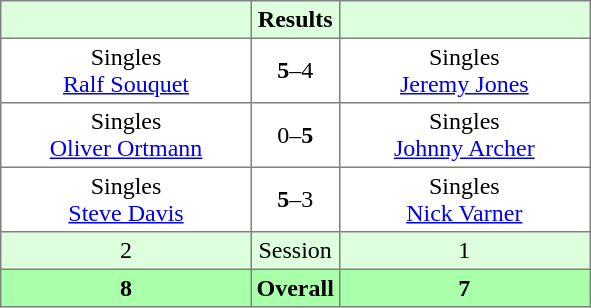<table border="1" cellpadding="3" style="border-collapse: collapse;">
<tr bgcolor="#ddffdd">
<th width="160"></th>
<th>Results</th>
<th width="160"></th>
</tr>
<tr>
<td align="center">Singles<br><a href='#'>Ralf Souquet</a></td>
<td align="center"><strong>5</strong>–4</td>
<td align="center">Singles<br><a href='#'>Jeremy Jones</a></td>
</tr>
<tr>
<td align="center">Singles<br><a href='#'>Oliver Ortmann</a></td>
<td align="center">0–<strong>5</strong></td>
<td align="center">Singles<br><a href='#'>Johnny Archer</a></td>
</tr>
<tr>
<td align="center">Singles<br><a href='#'>Steve Davis</a></td>
<td align="center"><strong>5</strong>–3</td>
<td align="center">Singles<br><a href='#'>Nick Varner</a></td>
</tr>
<tr bgcolor="#ddffdd">
<td align="center">2</td>
<td align="center">Session</td>
<td align="center">1</td>
</tr>
<tr bgcolor="#aaffaa">
<th align="center">8</th>
<th align="center">Overall</th>
<th align="center">7</th>
</tr>
</table>
